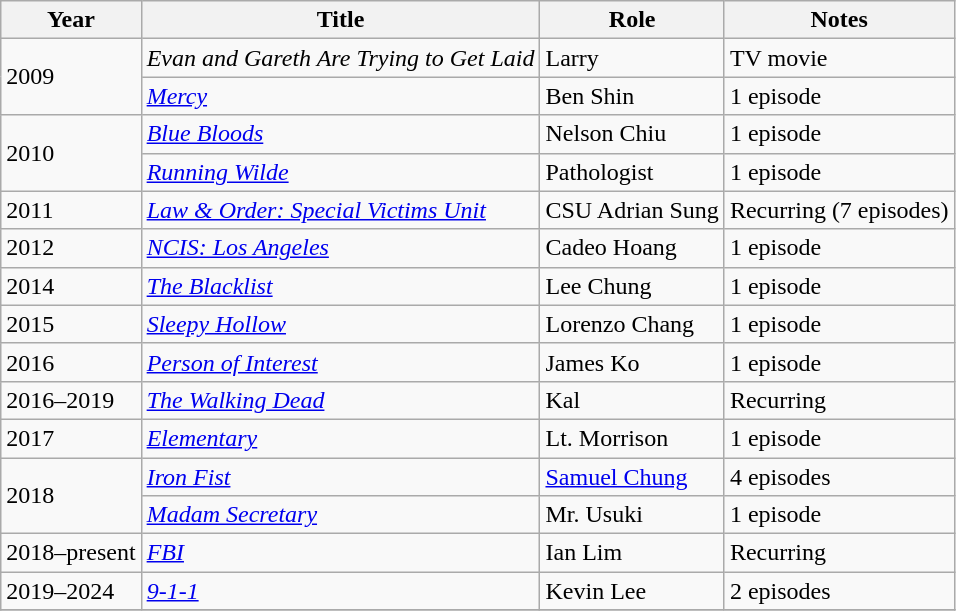<table class="wikitable sortable">
<tr>
<th>Year</th>
<th>Title</th>
<th>Role</th>
<th>Notes</th>
</tr>
<tr>
<td rowspan=2>2009</td>
<td><em>Evan and Gareth Are Trying to Get Laid</em></td>
<td>Larry</td>
<td>TV movie</td>
</tr>
<tr>
<td><em><a href='#'>Mercy</a></em></td>
<td>Ben Shin</td>
<td>1 episode</td>
</tr>
<tr>
<td rowspan=2>2010</td>
<td><em><a href='#'>Blue Bloods</a></em></td>
<td>Nelson Chiu</td>
<td>1 episode</td>
</tr>
<tr>
<td><em><a href='#'>Running Wilde</a></em></td>
<td>Pathologist</td>
<td>1 episode</td>
</tr>
<tr>
<td>2011</td>
<td><em><a href='#'>Law & Order: Special Victims Unit</a></em></td>
<td>CSU Adrian Sung</td>
<td>Recurring (7 episodes)</td>
</tr>
<tr>
<td>2012</td>
<td><em><a href='#'>NCIS: Los Angeles</a></em></td>
<td>Cadeo Hoang</td>
<td>1 episode</td>
</tr>
<tr>
<td>2014</td>
<td><em><a href='#'>The Blacklist</a></em></td>
<td>Lee Chung</td>
<td>1 episode</td>
</tr>
<tr>
<td>2015</td>
<td><em><a href='#'>Sleepy Hollow</a></em></td>
<td>Lorenzo Chang</td>
<td>1 episode</td>
</tr>
<tr>
<td>2016</td>
<td><em><a href='#'>Person of Interest</a></em></td>
<td>James Ko</td>
<td>1 episode</td>
</tr>
<tr>
<td>2016–2019</td>
<td><em><a href='#'>The Walking Dead</a></em></td>
<td>Kal</td>
<td>Recurring</td>
</tr>
<tr>
<td>2017</td>
<td><em><a href='#'>Elementary</a></em></td>
<td>Lt. Morrison</td>
<td>1 episode</td>
</tr>
<tr>
<td rowspan="2">2018</td>
<td><em><a href='#'>Iron Fist</a></em></td>
<td><a href='#'>Samuel Chung</a></td>
<td>4 episodes</td>
</tr>
<tr>
<td><em><a href='#'>Madam Secretary</a></em></td>
<td>Mr. Usuki</td>
<td>1 episode</td>
</tr>
<tr>
<td>2018–present</td>
<td><em><a href='#'>FBI</a></em></td>
<td>Ian Lim</td>
<td>Recurring</td>
</tr>
<tr>
<td>2019–2024</td>
<td><em><a href='#'>9-1-1</a></em></td>
<td>Kevin Lee</td>
<td>2 episodes</td>
</tr>
<tr>
</tr>
</table>
